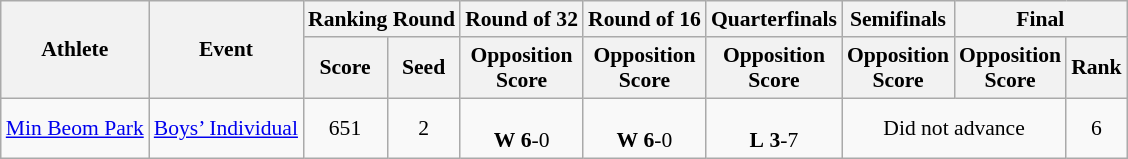<table class="wikitable" border="1" style="font-size:90%">
<tr>
<th rowspan=2>Athlete</th>
<th rowspan=2>Event</th>
<th colspan=2>Ranking Round</th>
<th>Round of 32</th>
<th>Round of 16</th>
<th>Quarterfinals</th>
<th>Semifinals</th>
<th colspan=2>Final</th>
</tr>
<tr>
<th>Score</th>
<th>Seed</th>
<th>Opposition<br>Score</th>
<th>Opposition<br>Score</th>
<th>Opposition<br>Score</th>
<th>Opposition<br>Score</th>
<th>Opposition<br>Score</th>
<th>Rank</th>
</tr>
<tr>
<td><a href='#'>Min Beom Park</a></td>
<td><a href='#'>Boys’ Individual</a></td>
<td align=center>651</td>
<td align=center>2</td>
<td align=center> <br> <strong>W</strong> <strong>6</strong>-0</td>
<td align=center> <br> <strong>W</strong> <strong>6</strong>-0</td>
<td align=center> <br> <strong>L</strong> <strong>3</strong>-7</td>
<td colspan=2 align=center>Did not advance</td>
<td align=center>6</td>
</tr>
</table>
